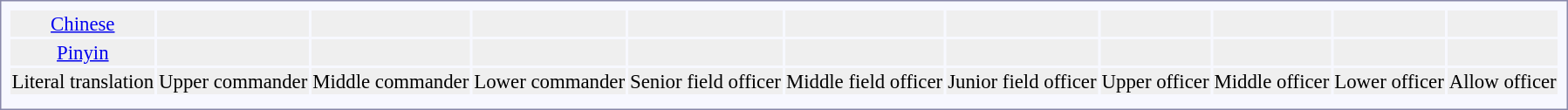<table style="border:1px solid #8888aa; background-color:#f7f8ff; padding:5px; font-size:95%; margin: 0px 12px 12px 0px; text-align:center;">
<tr style="background:#efefef;">
<td><a href='#'>Chinese</a></td>
<td colspan=4></td>
<td colspan=2></td>
<td colspan=4></td>
<td colspan=2></td>
<td colspan=2></td>
<td colspan=2></td>
<td colspan=2></td>
<td colspan=2></td>
<td colspan=2></td>
<td colspan=2></td>
</tr>
<tr style="background:#efefef;">
<td><a href='#'>Pinyin</a></td>
<td colspan=4></td>
<td colspan=2></td>
<td colspan=4></td>
<td colspan=2></td>
<td colspan=2></td>
<td colspan=2></td>
<td colspan=2></td>
<td colspan=2></td>
<td colspan=2></td>
<td colspan=2></td>
</tr>
<tr style="background:#efefef;">
<td>Literal translation</td>
<td colspan=4>Upper commander</td>
<td colspan=2>Middle commander</td>
<td colspan=4>Lower commander</td>
<td colspan=2>Senior field officer</td>
<td colspan=2>Middle field officer</td>
<td colspan=2>Junior field officer</td>
<td colspan=2>Upper officer</td>
<td colspan=2>Middle officer</td>
<td colspan=2>Lower officer</td>
<td colspan=2>Allow officer</td>
</tr>
<tr style="text-align:center;">
<td><strong></strong></td>
<td colspan=4></td>
<td colspan=2></td>
<td colspan=2></td>
<td colspan=2 rowspan=3></td>
<td colspan=2></td>
<td colspan=2></td>
<td colspan=2></td>
<td colspan=2></td>
<td colspan=2></td>
<td colspan=2></td>
<td colspan=2></td>
</tr>
</table>
